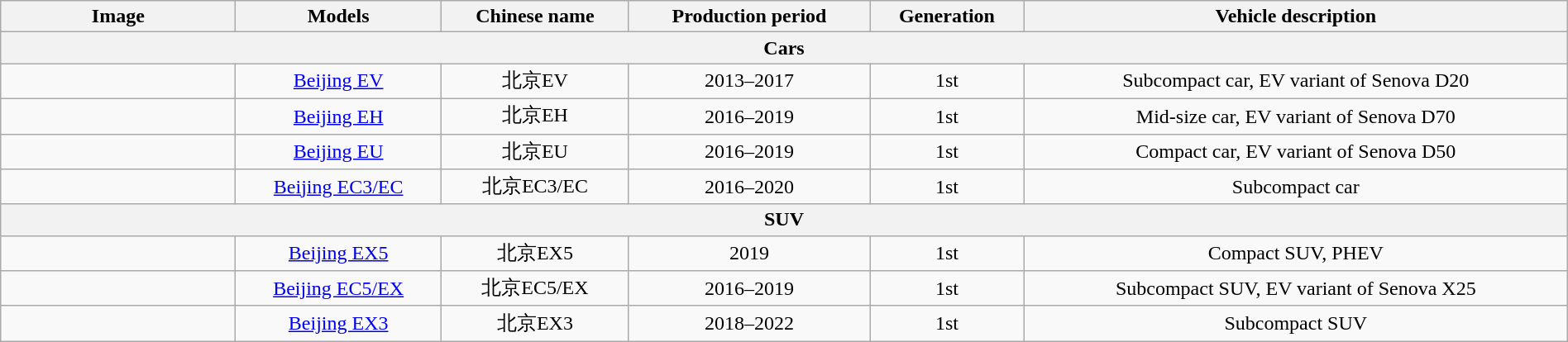<table class="wikitable sortable" style="text-align: center; width: 100%">
<tr>
<th class="unsortable" width="15%">Image</th>
<th>Models</th>
<th>Chinese name</th>
<th>Production period</th>
<th class="unsortable">Generation</th>
<th>Vehicle description</th>
</tr>
<tr>
<th colspan="6">Cars</th>
</tr>
<tr>
<td></td>
<td><a href='#'>Beijing EV</a></td>
<td>北京EV</td>
<td>2013–2017</td>
<td>1st</td>
<td>Subcompact car, EV variant of Senova D20</td>
</tr>
<tr>
<td></td>
<td><a href='#'>Beijing EH</a></td>
<td>北京EH</td>
<td>2016–2019</td>
<td>1st</td>
<td>Mid-size car, EV variant of Senova D70</td>
</tr>
<tr>
<td></td>
<td><a href='#'>Beijing EU</a></td>
<td>北京EU</td>
<td>2016–2019</td>
<td>1st</td>
<td>Compact car, EV variant of Senova D50</td>
</tr>
<tr>
<td></td>
<td><a href='#'>Beijing EC3/EC</a></td>
<td>北京EC3/EC</td>
<td>2016–2020</td>
<td>1st</td>
<td>Subcompact car</td>
</tr>
<tr>
<th colspan="6">SUV</th>
</tr>
<tr>
<td></td>
<td><a href='#'>Beijing EX5</a></td>
<td>北京EX5</td>
<td>2019</td>
<td>1st</td>
<td>Compact SUV, PHEV</td>
</tr>
<tr>
<td></td>
<td><a href='#'>Beijing EC5/EX</a></td>
<td>北京EC5/EX</td>
<td>2016–2019</td>
<td>1st</td>
<td>Subcompact SUV, EV variant of Senova X25</td>
</tr>
<tr>
<td></td>
<td><a href='#'>Beijing EX3</a></td>
<td>北京EX3</td>
<td>2018–2022</td>
<td>1st</td>
<td>Subcompact SUV</td>
</tr>
</table>
